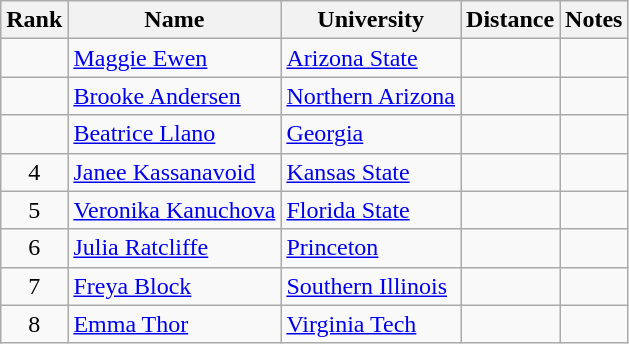<table class="wikitable sortable" style="text-align:center">
<tr>
<th>Rank</th>
<th>Name</th>
<th>University</th>
<th>Distance</th>
<th>Notes</th>
</tr>
<tr>
<td></td>
<td align=left><a href='#'>Maggie Ewen</a></td>
<td align=left><a href='#'>Arizona State</a></td>
<td></td>
<td></td>
</tr>
<tr>
<td></td>
<td align=left><a href='#'>Brooke Andersen</a></td>
<td align=left><a href='#'>Northern Arizona</a></td>
<td></td>
<td></td>
</tr>
<tr>
<td></td>
<td align=left><a href='#'>Beatrice Llano</a></td>
<td align="left"><a href='#'>Georgia</a></td>
<td></td>
<td></td>
</tr>
<tr>
<td>4</td>
<td align=left><a href='#'>Janee Kassanavoid</a></td>
<td align=left><a href='#'>Kansas State</a></td>
<td></td>
<td></td>
</tr>
<tr>
<td>5</td>
<td align=left><a href='#'>Veronika Kanuchova</a></td>
<td align="left"><a href='#'>Florida State</a></td>
<td></td>
<td></td>
</tr>
<tr>
<td>6</td>
<td align=left><a href='#'>Julia Ratcliffe</a> </td>
<td align=left><a href='#'>Princeton</a></td>
<td></td>
<td></td>
</tr>
<tr>
<td>7</td>
<td align=left><a href='#'>Freya Block</a></td>
<td align="left"><a href='#'>Southern Illinois</a></td>
<td></td>
<td></td>
</tr>
<tr>
<td>8</td>
<td align=left><a href='#'>Emma Thor</a></td>
<td align="left"><a href='#'>Virginia Tech</a></td>
<td></td>
<td></td>
</tr>
</table>
